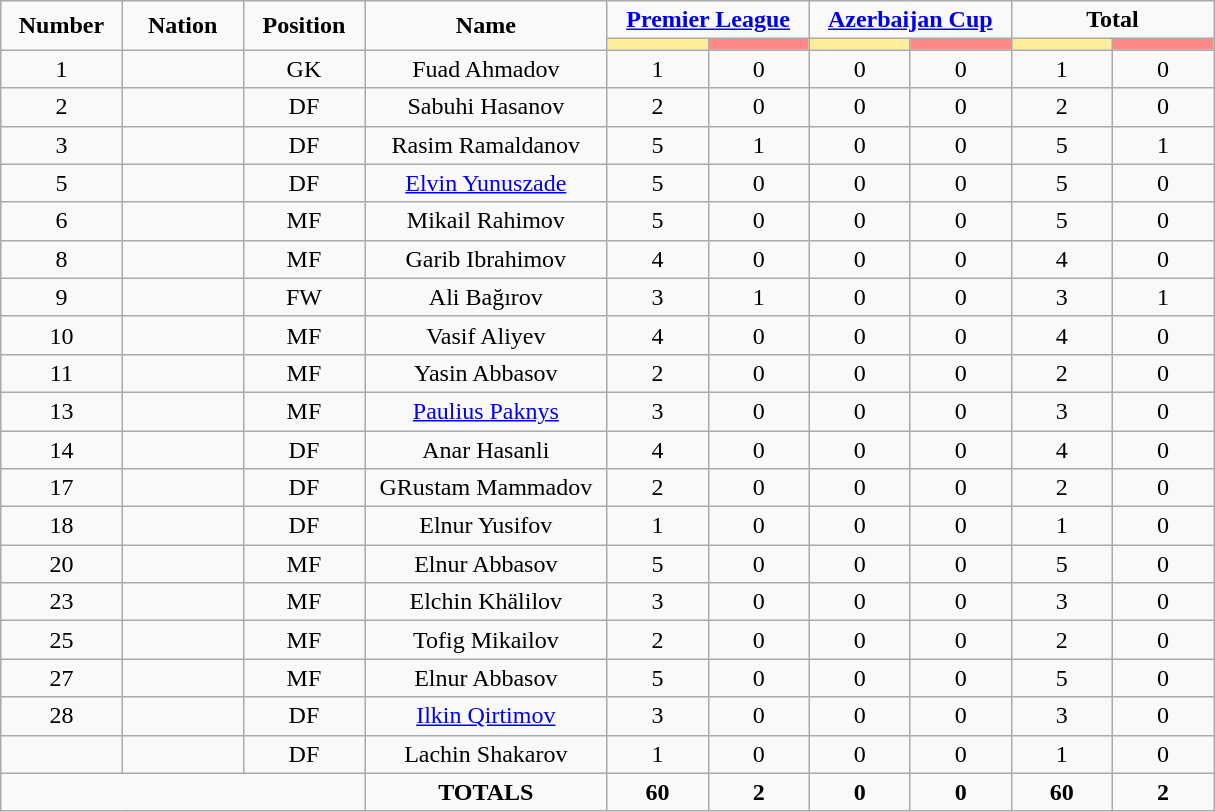<table class="wikitable" style="text-align:center;">
<tr>
<td rowspan="2"  style="width:10%; text-align:center;"><strong>Number</strong></td>
<td rowspan="2"  style="width:10%; text-align:center;"><strong>Nation</strong></td>
<td rowspan="2"  style="width:10%; text-align:center;"><strong>Position</strong></td>
<td rowspan="2"  style="width:20%; text-align:center;"><strong>Name</strong></td>
<td colspan="2" style="text-align:center;"><strong><a href='#'>Premier League</a></strong></td>
<td colspan="2" style="text-align:center;"><strong><a href='#'>Azerbaijan Cup</a></strong></td>
<td colspan="2" style="text-align:center;"><strong>Total</strong></td>
</tr>
<tr>
<th style="width:60px; background:#fe9;"></th>
<th style="width:60px; background:#ff8888;"></th>
<th style="width:60px; background:#fe9;"></th>
<th style="width:60px; background:#ff8888;"></th>
<th style="width:60px; background:#fe9;"></th>
<th style="width:60px; background:#ff8888;"></th>
</tr>
<tr>
<td>1</td>
<td></td>
<td>GK</td>
<td>Fuad Ahmadov</td>
<td>1</td>
<td>0</td>
<td>0</td>
<td>0</td>
<td>1</td>
<td>0</td>
</tr>
<tr>
<td>2</td>
<td></td>
<td>DF</td>
<td>Sabuhi Hasanov</td>
<td>2</td>
<td>0</td>
<td>0</td>
<td>0</td>
<td>2</td>
<td>0</td>
</tr>
<tr>
<td>3</td>
<td></td>
<td>DF</td>
<td>Rasim Ramaldanov</td>
<td>5</td>
<td>1</td>
<td>0</td>
<td>0</td>
<td>5</td>
<td>1</td>
</tr>
<tr>
<td>5</td>
<td></td>
<td>DF</td>
<td><a href='#'>Elvin Yunuszade</a></td>
<td>5</td>
<td>0</td>
<td>0</td>
<td>0</td>
<td>5</td>
<td>0</td>
</tr>
<tr>
<td>6</td>
<td></td>
<td>MF</td>
<td>Mikail Rahimov</td>
<td>5</td>
<td>0</td>
<td>0</td>
<td>0</td>
<td>5</td>
<td>0</td>
</tr>
<tr>
<td>8</td>
<td></td>
<td>MF</td>
<td>Garib Ibrahimov</td>
<td>4</td>
<td>0</td>
<td>0</td>
<td>0</td>
<td>4</td>
<td>0</td>
</tr>
<tr>
<td>9</td>
<td></td>
<td>FW</td>
<td>Ali Bağırov</td>
<td>3</td>
<td>1</td>
<td>0</td>
<td>0</td>
<td>3</td>
<td>1</td>
</tr>
<tr>
<td>10</td>
<td></td>
<td>MF</td>
<td>Vasif Aliyev</td>
<td>4</td>
<td>0</td>
<td>0</td>
<td>0</td>
<td>4</td>
<td>0</td>
</tr>
<tr>
<td>11</td>
<td></td>
<td>MF</td>
<td>Yasin Abbasov</td>
<td>2</td>
<td>0</td>
<td>0</td>
<td>0</td>
<td>2</td>
<td>0</td>
</tr>
<tr>
<td>13</td>
<td></td>
<td>MF</td>
<td><a href='#'>Paulius Paknys</a></td>
<td>3</td>
<td>0</td>
<td>0</td>
<td>0</td>
<td>3</td>
<td>0</td>
</tr>
<tr>
<td>14</td>
<td></td>
<td>DF</td>
<td>Anar Hasanli</td>
<td>4</td>
<td>0</td>
<td>0</td>
<td>0</td>
<td>4</td>
<td>0</td>
</tr>
<tr>
<td>17</td>
<td></td>
<td>DF</td>
<td>GRustam Mammadov</td>
<td>2</td>
<td>0</td>
<td>0</td>
<td>0</td>
<td>2</td>
<td>0</td>
</tr>
<tr>
<td>18</td>
<td></td>
<td>DF</td>
<td>Elnur Yusifov</td>
<td>1</td>
<td>0</td>
<td>0</td>
<td>0</td>
<td>1</td>
<td>0</td>
</tr>
<tr>
<td>20</td>
<td></td>
<td>MF</td>
<td>Elnur Abbasov</td>
<td>5</td>
<td>0</td>
<td>0</td>
<td>0</td>
<td>5</td>
<td>0</td>
</tr>
<tr>
<td>23</td>
<td></td>
<td>MF</td>
<td>Elchin Khälilov</td>
<td>3</td>
<td>0</td>
<td>0</td>
<td>0</td>
<td>3</td>
<td>0</td>
</tr>
<tr>
<td>25</td>
<td></td>
<td>MF</td>
<td>Tofig Mikailov</td>
<td>2</td>
<td>0</td>
<td>0</td>
<td>0</td>
<td>2</td>
<td>0</td>
</tr>
<tr>
<td>27</td>
<td></td>
<td>MF</td>
<td>Elnur Abbasov</td>
<td>5</td>
<td>0</td>
<td>0</td>
<td>0</td>
<td>5</td>
<td>0</td>
</tr>
<tr>
<td>28</td>
<td></td>
<td>DF</td>
<td><a href='#'>Ilkin Qirtimov</a></td>
<td>3</td>
<td>0</td>
<td>0</td>
<td>0</td>
<td>3</td>
<td>0</td>
</tr>
<tr>
<td></td>
<td></td>
<td>DF</td>
<td>Lachin Shakarov</td>
<td>1</td>
<td>0</td>
<td>0</td>
<td>0</td>
<td>1</td>
<td>0</td>
</tr>
<tr>
<td colspan="3"></td>
<td><strong>TOTALS</strong></td>
<td><strong>60</strong></td>
<td><strong>2</strong></td>
<td><strong>0</strong></td>
<td><strong>0</strong></td>
<td><strong>60</strong></td>
<td><strong>2</strong></td>
</tr>
</table>
